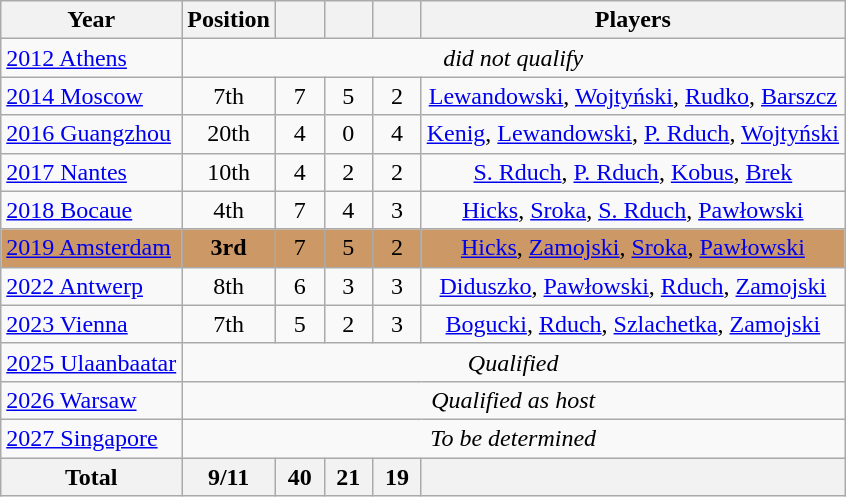<table class="wikitable" style="text-align: center;">
<tr>
<th>Year</th>
<th>Position</th>
<th width=25px></th>
<th width=25px></th>
<th width=25px></th>
<th>Players</th>
</tr>
<tr>
<td style="text-align: left;"> <a href='#'>2012 Athens</a></td>
<td colspan=5><em>did not qualify</em></td>
</tr>
<tr>
<td style="text-align: left;"> <a href='#'>2014 Moscow</a></td>
<td>7th</td>
<td>7</td>
<td>5</td>
<td>2</td>
<td><a href='#'>Lewandowski</a>, <a href='#'>Wojtyński</a>, <a href='#'>Rudko</a>, <a href='#'>Barszcz</a></td>
</tr>
<tr>
<td style="text-align: left;"> <a href='#'>2016 Guangzhou</a></td>
<td>20th</td>
<td>4</td>
<td>0</td>
<td>4</td>
<td><a href='#'>Kenig</a>, <a href='#'>Lewandowski</a>, <a href='#'>P. Rduch</a>, <a href='#'>Wojtyński</a></td>
</tr>
<tr>
<td style="text-align: left;"> <a href='#'>2017 Nantes</a></td>
<td>10th</td>
<td>4</td>
<td>2</td>
<td>2</td>
<td><a href='#'>S. Rduch</a>, <a href='#'>P. Rduch</a>, <a href='#'>Kobus</a>, <a href='#'>Brek</a></td>
</tr>
<tr>
<td style="text-align: left;"> <a href='#'>2018 Bocaue</a></td>
<td>4th</td>
<td>7</td>
<td>4</td>
<td>3</td>
<td><a href='#'>Hicks</a>, <a href='#'>Sroka</a>, <a href='#'>S. Rduch</a>, <a href='#'>Pawłowski</a></td>
</tr>
<tr style="background:#c96;">
<td style="text-align: left;"> <a href='#'>2019 Amsterdam</a></td>
<td><strong>3rd</strong></td>
<td>7</td>
<td>5</td>
<td>2</td>
<td><a href='#'>Hicks</a>, <a href='#'>Zamojski</a>, <a href='#'>Sroka</a>, <a href='#'>Pawłowski</a></td>
</tr>
<tr>
<td style="text-align: left;"> <a href='#'>2022 Antwerp</a></td>
<td>8th</td>
<td>6</td>
<td>3</td>
<td>3</td>
<td><a href='#'>Diduszko</a>, <a href='#'>Pawłowski</a>, <a href='#'>Rduch</a>, <a href='#'>Zamojski</a></td>
</tr>
<tr>
<td style="text-align:left;"> <a href='#'>2023 Vienna</a></td>
<td>7th</td>
<td>5</td>
<td>2</td>
<td>3</td>
<td><a href='#'>Bogucki</a>, <a href='#'>Rduch</a>, <a href='#'>Szlachetka</a>, <a href='#'>Zamojski</a></td>
</tr>
<tr>
<td style="text-align:left;"> <a href='#'>2025 Ulaanbaatar</a></td>
<td colspan=5><em>Qualified</em></td>
</tr>
<tr>
<td style="text-align:left;"> <a href='#'>2026 Warsaw</a></td>
<td colspan=5><em>Qualified as host</em></td>
</tr>
<tr>
<td style="text-align:left;"> <a href='#'>2027 Singapore</a></td>
<td colspan=5><em>To be determined</em></td>
</tr>
<tr>
<th>Total</th>
<th>9/11</th>
<th>40</th>
<th>21</th>
<th>19</th>
<th></th>
</tr>
</table>
